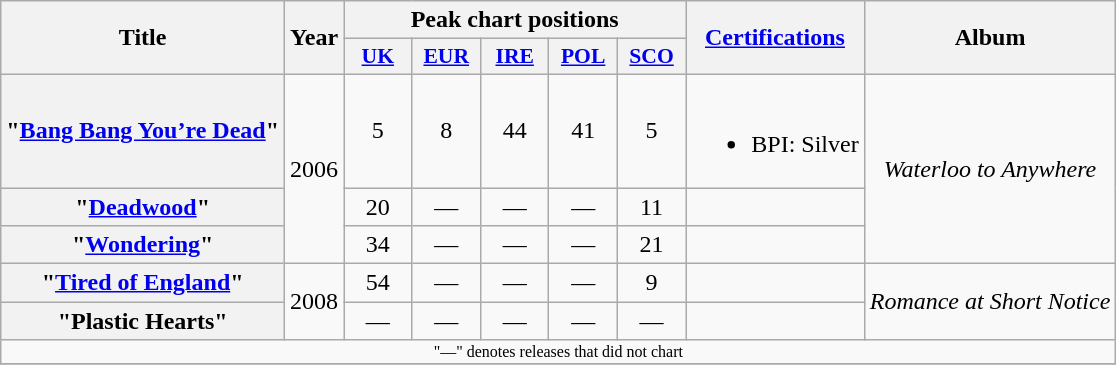<table class="wikitable plainrowheaders" style="text-align:center;" border="1">
<tr>
<th scope="col" rowspan="2">Title</th>
<th scope="col" rowspan="2">Year</th>
<th scope="col" colspan="5">Peak chart positions</th>
<th scope="col" rowspan="2"><a href='#'>Certifications</a></th>
<th scope="col" rowspan="2">Album</th>
</tr>
<tr>
<th scope="col" style="width:2.7em;font-size:90%;"><a href='#'>UK</a><br></th>
<th scope="col" style="width:2.7em;font-size:90%;"><a href='#'>EUR</a><br></th>
<th scope="col" style="width:2.7em;font-size:90%;"><a href='#'>IRE</a><br></th>
<th scope="col" style="width:2.7em;font-size:90%;"><a href='#'>POL</a><br></th>
<th scope="col" style="width:2.7em;font-size:90%;"><a href='#'>SCO</a><br></th>
</tr>
<tr>
<th scope="row">"<a href='#'>Bang Bang You’re Dead</a>"</th>
<td rowspan="3">2006</td>
<td>5</td>
<td>8</td>
<td>44</td>
<td>41</td>
<td>5</td>
<td><br><ul><li>BPI: Silver</li></ul></td>
<td rowspan="3"><em>Waterloo to Anywhere</em></td>
</tr>
<tr>
<th scope="row">"<a href='#'>Deadwood</a>"</th>
<td>20</td>
<td>—</td>
<td>—</td>
<td>—</td>
<td>11</td>
<td></td>
</tr>
<tr>
<th scope="row">"<a href='#'>Wondering</a>"</th>
<td>34</td>
<td>—</td>
<td>—</td>
<td>—</td>
<td>21</td>
<td></td>
</tr>
<tr>
<th scope="row">"<a href='#'>Tired of England</a>"</th>
<td rowspan="2">2008</td>
<td>54</td>
<td>—</td>
<td>—</td>
<td>—</td>
<td>9</td>
<td></td>
<td rowspan="2"><em>Romance at Short Notice</em></td>
</tr>
<tr>
<th scope="row">"Plastic Hearts"</th>
<td>—</td>
<td>—</td>
<td>—</td>
<td>—</td>
<td>—</td>
<td></td>
</tr>
<tr>
<td colspan="10" style="font-size:8pt">"—" denotes releases that did not chart</td>
</tr>
<tr>
</tr>
</table>
